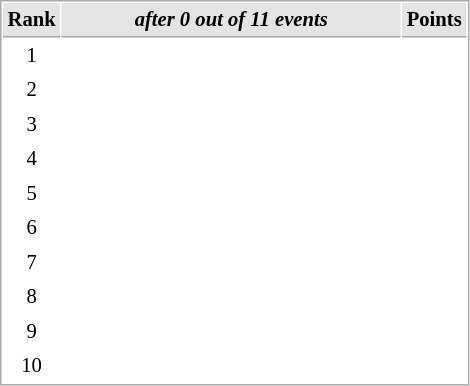<table cellspacing="1" cellpadding="3" style="border:1px solid #AAAAAA;font-size:86%">
<tr style="background-color: #E4E4E4;">
<th style="border-bottom:1px solid #AAAAAA" width=10>Rank</th>
<th style="border-bottom:1px solid #AAAAAA" width=220><em>after 0 out of 11 events</em></th>
<th style="border-bottom:1px solid #AAAAAA" width=20 align=right>Points</th>
</tr>
<tr>
<td align=center>1</td>
<td></td>
<td align=right></td>
</tr>
<tr>
<td align=center>2</td>
<td></td>
<td align=right></td>
</tr>
<tr>
<td align=center>3</td>
<td></td>
<td align=right></td>
</tr>
<tr>
<td align=center>4</td>
<td></td>
<td align=right></td>
</tr>
<tr>
<td align=center>5</td>
<td></td>
<td align=right></td>
</tr>
<tr>
<td align=center>6</td>
<td></td>
<td align=right></td>
</tr>
<tr>
<td align=center>7</td>
<td></td>
<td align=right></td>
</tr>
<tr>
<td align=center>8</td>
<td></td>
<td align=right></td>
</tr>
<tr>
<td align=center>9</td>
<td></td>
<td align=right></td>
</tr>
<tr>
<td align=center>10</td>
<td></td>
<td align=right></td>
</tr>
</table>
